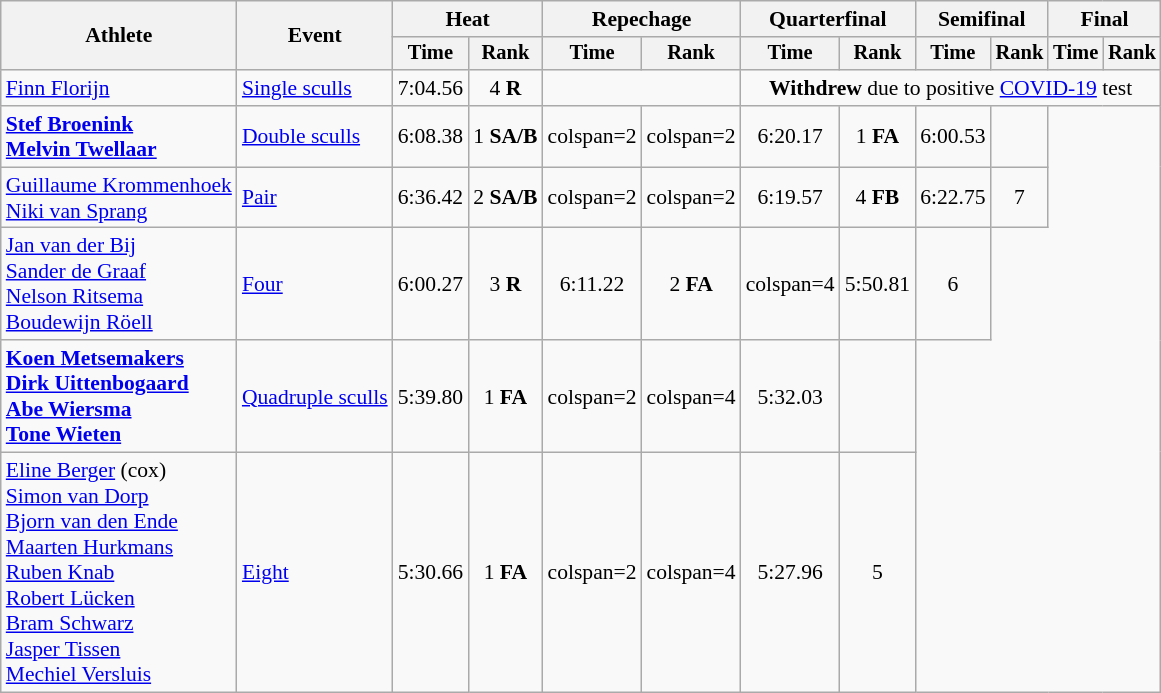<table class="wikitable" style="font-size:90%">
<tr>
<th rowspan="2">Athlete</th>
<th rowspan="2">Event</th>
<th colspan="2">Heat</th>
<th colspan="2">Repechage</th>
<th colspan="2">Quarterfinal</th>
<th colspan="2">Semifinal</th>
<th colspan="2">Final</th>
</tr>
<tr style="font-size:95%">
<th>Time</th>
<th>Rank</th>
<th>Time</th>
<th>Rank</th>
<th>Time</th>
<th>Rank</th>
<th>Time</th>
<th>Rank</th>
<th>Time</th>
<th>Rank</th>
</tr>
<tr align=center>
<td align=left><a href='#'>Finn Florijn</a></td>
<td align=left><a href='#'>Single sculls</a></td>
<td>7:04.56</td>
<td>4 <strong>R</strong></td>
<td colspan=2></td>
<td colspan=6><strong>Withdrew</strong> due to positive <a href='#'>COVID-19</a> test</td>
</tr>
<tr align=center>
<td align=left><strong><a href='#'>Stef Broenink</a><br><a href='#'>Melvin Twellaar</a></strong></td>
<td align=left><a href='#'>Double sculls</a></td>
<td>6:08.38 </td>
<td>1 <strong>SA/B</strong></td>
<td>colspan=2 </td>
<td>colspan=2 </td>
<td>6:20.17</td>
<td>1 <strong>FA</strong></td>
<td>6:00.53</td>
<td></td>
</tr>
<tr align=center>
<td align=left><a href='#'>Guillaume Krommenhoek</a><br><a href='#'>Niki van Sprang</a></td>
<td align=left><a href='#'>Pair</a></td>
<td>6:36.42</td>
<td>2 <strong>SA/B</strong></td>
<td>colspan=2 </td>
<td>colspan=2 </td>
<td>6:19.57</td>
<td>4 <strong>FB</strong></td>
<td>6:22.75</td>
<td>7</td>
</tr>
<tr align=center>
<td align=left><a href='#'>Jan van der Bij</a><br><a href='#'>Sander de Graaf</a><br><a href='#'>Nelson Ritsema</a><br><a href='#'>Boudewijn Röell</a></td>
<td align=left><a href='#'>Four</a></td>
<td>6:00.27</td>
<td>3 <strong>R</strong></td>
<td>6:11.22</td>
<td>2 <strong>FA</strong></td>
<td>colspan=4 </td>
<td>5:50.81</td>
<td>6</td>
</tr>
<tr align=center>
<td align=left><strong><a href='#'>Koen Metsemakers</a><br><a href='#'>Dirk Uittenbogaard</a><br><a href='#'>Abe Wiersma</a><br><a href='#'>Tone Wieten</a></strong></td>
<td align=left><a href='#'>Quadruple sculls</a></td>
<td>5:39.80</td>
<td>1 <strong>FA</strong></td>
<td>colspan=2 </td>
<td>colspan=4 </td>
<td>5:32.03</td>
<td></td>
</tr>
<tr align=center>
<td align=left><a href='#'>Eline Berger</a> (cox)<br><a href='#'>Simon van Dorp</a><br><a href='#'>Bjorn van den Ende</a><br><a href='#'>Maarten Hurkmans</a><br><a href='#'>Ruben Knab</a><br><a href='#'>Robert Lücken</a><br><a href='#'>Bram Schwarz</a><br><a href='#'>Jasper Tissen</a><br><a href='#'>Mechiel Versluis</a></td>
<td align=left><a href='#'>Eight</a></td>
<td>5:30.66</td>
<td>1 <strong>FA</strong></td>
<td>colspan=2 </td>
<td>colspan=4 </td>
<td>5:27.96</td>
<td>5</td>
</tr>
</table>
